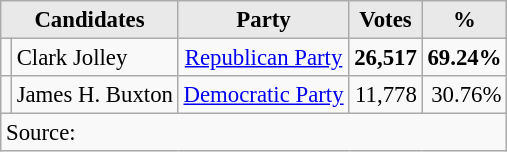<table class=wikitable style="font-size:95%; text-align:right;">
<tr>
<th style="background-color:#E9E9E9" align=center colspan=2>Candidates</th>
<th style="background-color:#E9E9E9" align=center>Party</th>
<th style="background-color:#E9E9E9" align=center>Votes</th>
<th style="background-color:#E9E9E9" align=center>%</th>
</tr>
<tr>
<td></td>
<td align=left>Clark Jolley</td>
<td align=center><a href='#'>Republican Party</a></td>
<td><strong>26,517</strong></td>
<td><strong>69.24%</strong></td>
</tr>
<tr>
<td></td>
<td align=left>James H. Buxton</td>
<td align=center><a href='#'>Democratic Party</a></td>
<td>11,778</td>
<td>30.76%</td>
</tr>
<tr>
<td align="left" colspan=6>Source:</td>
</tr>
</table>
